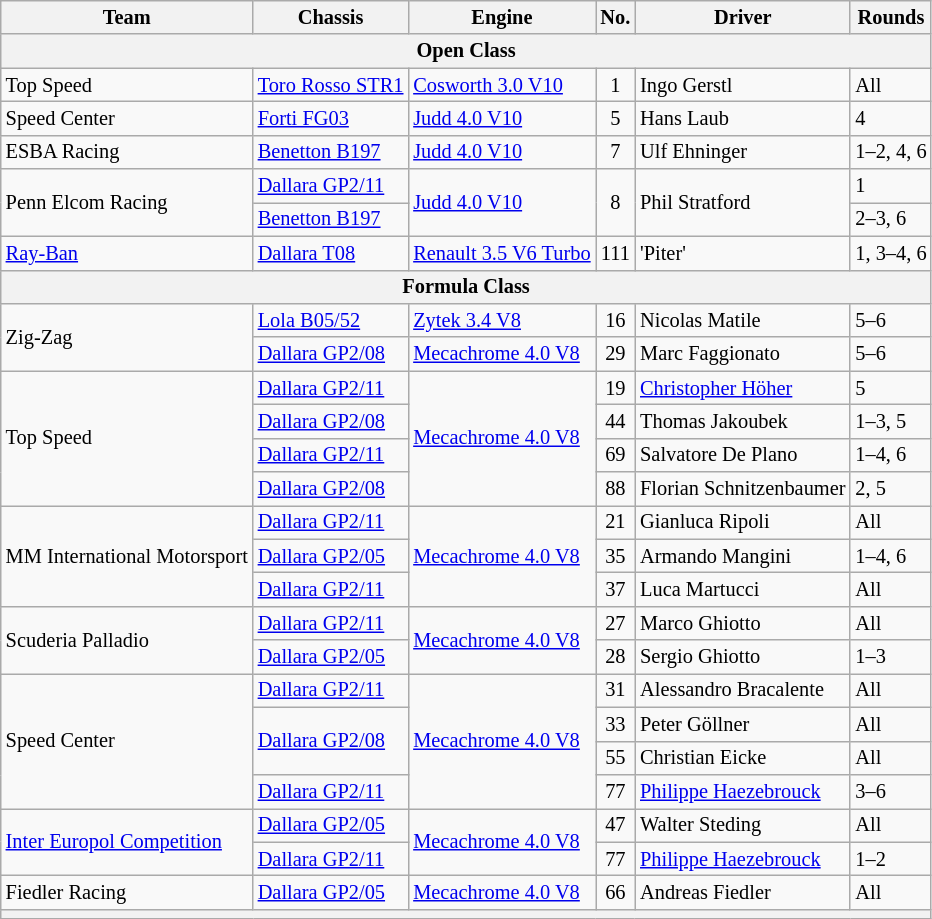<table class="wikitable" style="font-size: 85%;">
<tr>
<th>Team</th>
<th>Chassis</th>
<th>Engine</th>
<th>No.</th>
<th>Driver</th>
<th>Rounds</th>
</tr>
<tr>
<th colspan=6>Open Class</th>
</tr>
<tr>
<td>Top Speed</td>
<td><a href='#'>Toro Rosso STR1</a></td>
<td><a href='#'>Cosworth 3.0 V10</a></td>
<td align=center>1</td>
<td> Ingo Gerstl</td>
<td>All</td>
</tr>
<tr>
<td>Speed Center</td>
<td><a href='#'>Forti FG03</a></td>
<td><a href='#'>Judd 4.0 V10</a></td>
<td align=center>5</td>
<td> Hans Laub</td>
<td>4</td>
</tr>
<tr>
<td>ESBA Racing</td>
<td><a href='#'>Benetton B197</a></td>
<td><a href='#'>Judd 4.0 V10</a></td>
<td align=center>7</td>
<td> Ulf Ehninger</td>
<td>1–2, 4, 6</td>
</tr>
<tr>
<td rowspan=2>Penn Elcom Racing</td>
<td><a href='#'>Dallara GP2/11</a></td>
<td rowspan=2><a href='#'>Judd 4.0 V10</a></td>
<td rowspan=2 align=center>8</td>
<td rowspan=2> Phil Stratford</td>
<td>1</td>
</tr>
<tr>
<td><a href='#'>Benetton B197</a></td>
<td>2–3, 6</td>
</tr>
<tr>
<td><a href='#'>Ray-Ban</a></td>
<td><a href='#'>Dallara T08</a></td>
<td><a href='#'>Renault 3.5 V6 Turbo</a></td>
<td align=center>111</td>
<td> 'Piter'</td>
<td>1, 3–4, 6</td>
</tr>
<tr>
<th colspan=6>Formula Class</th>
</tr>
<tr>
<td rowspan=2>Zig-Zag</td>
<td><a href='#'>Lola B05/52</a></td>
<td><a href='#'>Zytek 3.4 V8</a></td>
<td align=center>16</td>
<td> Nicolas Matile</td>
<td>5–6</td>
</tr>
<tr>
<td><a href='#'>Dallara GP2/08</a></td>
<td><a href='#'>Mecachrome 4.0 V8</a></td>
<td align=center>29</td>
<td> Marc Faggionato</td>
<td>5–6</td>
</tr>
<tr>
<td rowspan=4>Top Speed</td>
<td><a href='#'>Dallara GP2/11</a></td>
<td rowspan=4><a href='#'>Mecachrome 4.0 V8</a></td>
<td align=center>19</td>
<td> <a href='#'>Christopher Höher</a></td>
<td>5</td>
</tr>
<tr>
<td><a href='#'>Dallara GP2/08</a></td>
<td align=center>44</td>
<td> Thomas Jakoubek</td>
<td>1–3, 5</td>
</tr>
<tr>
<td><a href='#'>Dallara GP2/11</a></td>
<td align=center>69</td>
<td> Salvatore De Plano</td>
<td>1–4, 6</td>
</tr>
<tr>
<td><a href='#'>Dallara GP2/08</a></td>
<td align=center>88</td>
<td> Florian Schnitzenbaumer</td>
<td>2, 5</td>
</tr>
<tr>
<td rowspan=3>MM International Motorsport</td>
<td><a href='#'>Dallara GP2/11</a></td>
<td rowspan=3><a href='#'>Mecachrome 4.0 V8</a></td>
<td align=center>21</td>
<td> Gianluca Ripoli</td>
<td>All</td>
</tr>
<tr>
<td><a href='#'>Dallara GP2/05</a></td>
<td align=center>35</td>
<td> Armando Mangini</td>
<td>1–4, 6</td>
</tr>
<tr>
<td><a href='#'>Dallara GP2/11</a></td>
<td align=center>37</td>
<td> Luca Martucci</td>
<td>All</td>
</tr>
<tr>
<td rowspan=2>Scuderia Palladio</td>
<td><a href='#'>Dallara GP2/11</a></td>
<td rowspan=2><a href='#'>Mecachrome 4.0 V8</a></td>
<td align=center>27</td>
<td> Marco Ghiotto</td>
<td>All</td>
</tr>
<tr>
<td><a href='#'>Dallara GP2/05</a></td>
<td align=center>28</td>
<td> Sergio Ghiotto</td>
<td>1–3</td>
</tr>
<tr>
<td rowspan=4>Speed Center</td>
<td><a href='#'>Dallara GP2/11</a></td>
<td rowspan=4><a href='#'>Mecachrome 4.0 V8</a></td>
<td align=center>31</td>
<td> Alessandro Bracalente</td>
<td>All</td>
</tr>
<tr>
<td rowspan=2><a href='#'>Dallara GP2/08</a></td>
<td align=center>33</td>
<td> Peter Göllner</td>
<td>All</td>
</tr>
<tr>
<td align=center>55</td>
<td> Christian Eicke</td>
<td>All</td>
</tr>
<tr>
<td><a href='#'>Dallara GP2/11</a></td>
<td align=center>77</td>
<td> <a href='#'>Philippe Haezebrouck</a></td>
<td>3–6</td>
</tr>
<tr>
<td rowspan=2><a href='#'>Inter Europol Competition</a></td>
<td><a href='#'>Dallara GP2/05</a></td>
<td rowspan=2><a href='#'>Mecachrome 4.0 V8</a></td>
<td align=center>47</td>
<td> Walter Steding</td>
<td>All</td>
</tr>
<tr>
<td><a href='#'>Dallara GP2/11</a></td>
<td align=center>77</td>
<td> <a href='#'>Philippe Haezebrouck</a></td>
<td>1–2</td>
</tr>
<tr>
<td>Fiedler Racing</td>
<td><a href='#'>Dallara GP2/05</a></td>
<td><a href='#'>Mecachrome 4.0 V8</a></td>
<td align=center>66</td>
<td> Andreas Fiedler</td>
<td>All</td>
</tr>
<tr>
<th colspan=6></th>
</tr>
</table>
